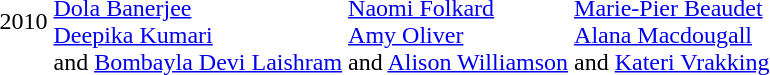<table>
<tr>
<td>2010<br></td>
<td><br><a href='#'>Dola Banerjee</a><br><a href='#'>Deepika Kumari</a><br> and <a href='#'>Bombayla Devi Laishram</a></td>
<td><br><a href='#'>Naomi Folkard</a><br><a href='#'>Amy Oliver</a><br> and <a href='#'>Alison Williamson</a></td>
<td><br><a href='#'>Marie-Pier Beaudet</a><br><a href='#'>Alana Macdougall</a><br> and <a href='#'>Kateri Vrakking</a></td>
</tr>
</table>
